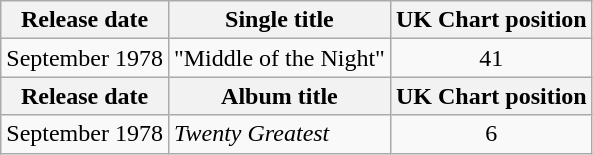<table class="wikitable">
<tr>
<th>Release date</th>
<th>Single title</th>
<th>UK Chart position</th>
</tr>
<tr>
<td>September 1978</td>
<td>"Middle of the Night"</td>
<td align="center">41</td>
</tr>
<tr>
<th>Release date</th>
<th>Album title</th>
<th>UK Chart position</th>
</tr>
<tr>
<td>September 1978</td>
<td><em>Twenty Greatest</em></td>
<td align="center">6</td>
</tr>
</table>
